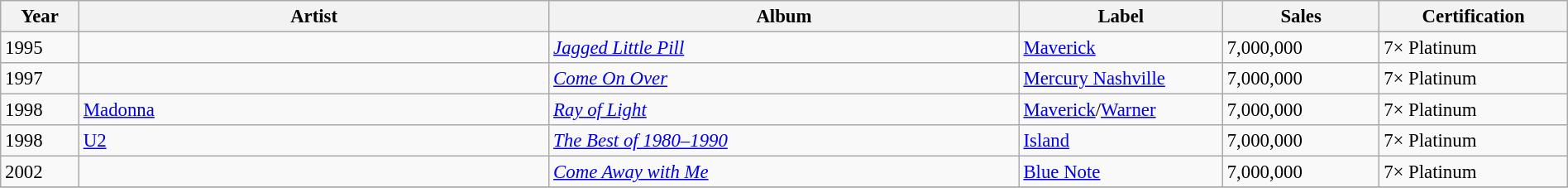<table class="wikitable sortabe" width="100%" style="font-size: 0.95em">
<tr>
<th width=5%><strong>Year</strong></th>
<th width=30%><strong>Artist</strong></th>
<th width=30%><strong>Album</strong></th>
<th width=13%><strong>Label</strong></th>
<th width=10%><strong>Sales</strong></th>
<th width=12%><strong>Certification</strong></th>
</tr>
<tr>
<td>1995</td>
<td></td>
<td><em><a href='#'>Jagged Little Pill</a></em></td>
<td><a href='#'>Maverick</a></td>
<td>7,000,000</td>
<td>7× Platinum</td>
</tr>
<tr>
<td>1997</td>
<td></td>
<td><em><a href='#'>Come On Over</a></em></td>
<td><a href='#'>Mercury Nashville</a></td>
<td>7,000,000</td>
<td>7× Platinum</td>
</tr>
<tr>
<td>1998</td>
<td><a href='#'>Madonna</a></td>
<td><em><a href='#'>Ray of Light</a></em></td>
<td><a href='#'>Maverick</a>/<a href='#'>Warner</a></td>
<td>7,000,000</td>
<td>7× Platinum</td>
</tr>
<tr>
<td>1998</td>
<td><a href='#'>U2</a></td>
<td><em><a href='#'>The Best of 1980–1990</a></em></td>
<td><a href='#'>Island</a></td>
<td>7,000,000</td>
<td>7× Platinum</td>
</tr>
<tr>
<td>2002</td>
<td></td>
<td><em><a href='#'>Come Away with Me</a></em></td>
<td><a href='#'>Blue Note</a></td>
<td>7,000,000</td>
<td>7× Platinum</td>
</tr>
<tr>
</tr>
</table>
